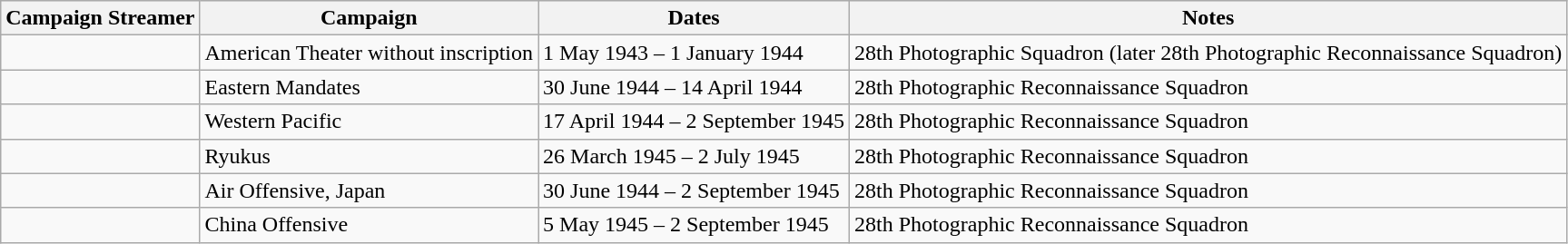<table class="wikitable">
<tr style="background:#efefef;">
<th>Campaign Streamer</th>
<th>Campaign</th>
<th>Dates</th>
<th>Notes</th>
</tr>
<tr>
<td></td>
<td>American Theater without inscription</td>
<td>1 May 1943 – 1 January 1944</td>
<td>28th Photographic Squadron (later 28th Photographic Reconnaissance Squadron)</td>
</tr>
<tr>
<td></td>
<td>Eastern Mandates</td>
<td>30 June 1944 – 14 April 1944</td>
<td>28th Photographic Reconnaissance Squadron</td>
</tr>
<tr>
<td></td>
<td>Western Pacific</td>
<td>17 April 1944 – 2 September 1945</td>
<td>28th Photographic Reconnaissance Squadron</td>
</tr>
<tr>
<td></td>
<td>Ryukus</td>
<td>26 March 1945 – 2 July 1945</td>
<td>28th Photographic Reconnaissance Squadron</td>
</tr>
<tr>
<td></td>
<td>Air Offensive, Japan</td>
<td>30 June 1944 – 2 September 1945</td>
<td>28th Photographic Reconnaissance Squadron</td>
</tr>
<tr>
<td></td>
<td>China Offensive</td>
<td>5 May 1945 – 2 September 1945</td>
<td>28th Photographic Reconnaissance Squadron</td>
</tr>
</table>
